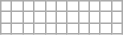<table class="skin-invert wikitable" style="background:none">
<tr>
<td></td>
<td></td>
<td></td>
<td></td>
<td></td>
<td></td>
<td></td>
<td></td>
<td></td>
<td></td>
<td></td>
</tr>
<tr>
<td></td>
<td></td>
<td></td>
<td></td>
<td></td>
<td></td>
<td></td>
<td></td>
<td></td>
<td></td>
<td></td>
</tr>
<tr>
<td></td>
<td></td>
<td></td>
<td></td>
<td></td>
<td></td>
<td></td>
<td></td>
<td></td>
<td></td>
<td></td>
</tr>
</table>
